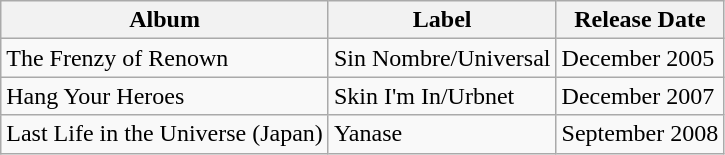<table class="wikitable" border="1">
<tr>
<th>Album</th>
<th>Label</th>
<th>Release Date</th>
</tr>
<tr>
<td>The Frenzy of Renown</td>
<td>Sin Nombre/Universal</td>
<td>December 2005</td>
</tr>
<tr>
<td>Hang Your Heroes</td>
<td>Skin I'm In/Urbnet</td>
<td>December 2007</td>
</tr>
<tr>
<td>Last Life in the Universe (Japan)</td>
<td>Yanase</td>
<td>September 2008</td>
</tr>
</table>
